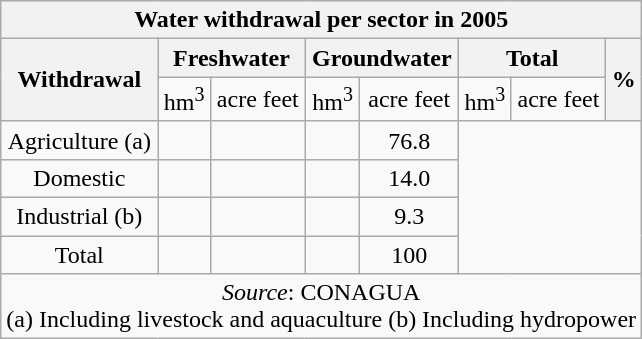<table class="wikitable" style="text-align: center;">
<tr>
<th colspan ="9">Water withdrawal per sector in 2005</th>
</tr>
<tr>
<th rowspan="2">Withdrawal</th>
<th colspan="2">Freshwater</th>
<th colspan="2">Groundwater</th>
<th colspan="2">Total</th>
<th rowspan="2">%</th>
</tr>
<tr>
<td>hm<sup>3</sup></td>
<td>acre feet</td>
<td>hm<sup>3</sup></td>
<td>acre feet</td>
<td>hm<sup>3</sup></td>
<td>acre feet</td>
</tr>
<tr>
<td>Agriculture (a)</td>
<td></td>
<td></td>
<td></td>
<td>76.8</td>
</tr>
<tr>
<td>Domestic</td>
<td></td>
<td></td>
<td></td>
<td>14.0</td>
</tr>
<tr>
<td>Industrial (b)</td>
<td></td>
<td></td>
<td></td>
<td>9.3</td>
</tr>
<tr>
<td>Total</td>
<td></td>
<td></td>
<td></td>
<td>100</td>
</tr>
<tr>
<td colspan="9"><em>Source</em>: CONAGUA<br>(a) Including livestock and aquaculture
(b) Including hydropower</td>
</tr>
</table>
